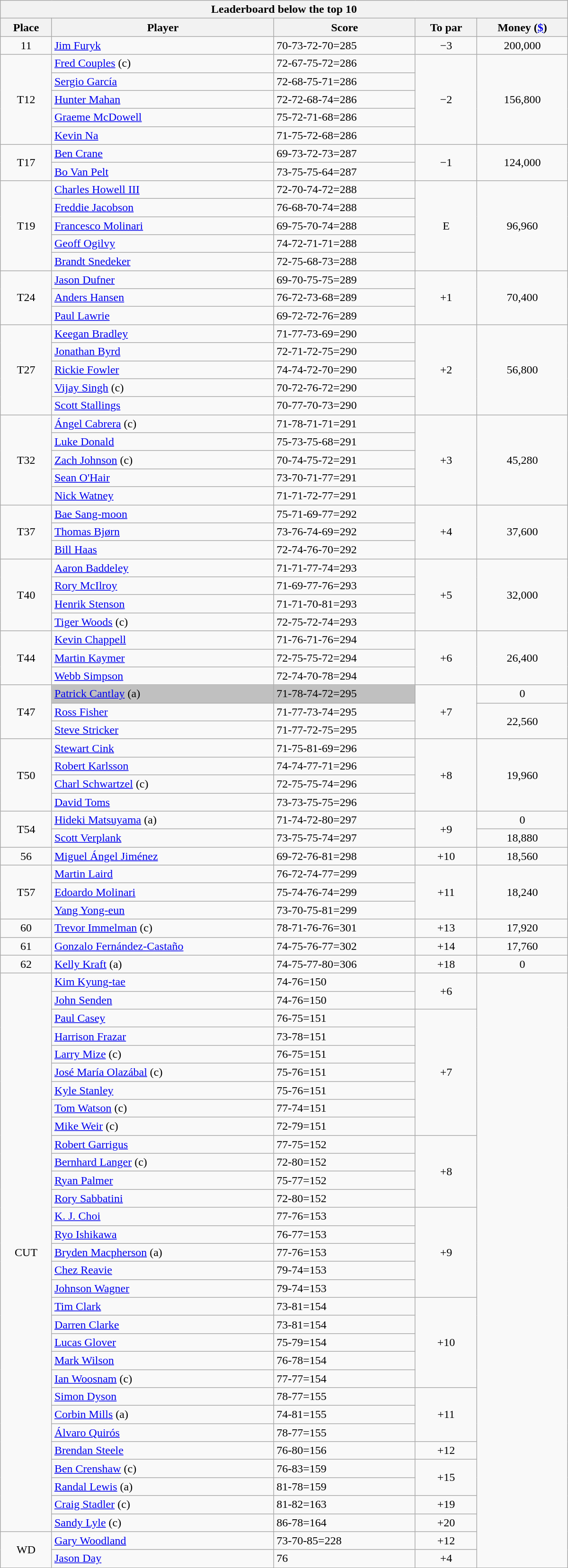<table class="collapsible collapsed wikitable" style="width:50em; margin-top:-1px">
<tr>
<th scope="col" colspan="6">Leaderboard below the top 10</th>
</tr>
<tr>
<th>Place</th>
<th>Player</th>
<th>Score</th>
<th>To par</th>
<th>Money (<a href='#'>$</a>)</th>
</tr>
<tr>
<td align=center>11</td>
<td> <a href='#'>Jim Furyk</a></td>
<td>70-73-72-70=285</td>
<td align=center>−3</td>
<td align=center>200,000</td>
</tr>
<tr>
<td rowspan=5 align=center>T12</td>
<td> <a href='#'>Fred Couples</a> (c)</td>
<td>72-67-75-72=286</td>
<td rowspan=5 align=center>−2</td>
<td rowspan=5 align=center>156,800</td>
</tr>
<tr>
<td> <a href='#'>Sergio García</a></td>
<td>72-68-75-71=286</td>
</tr>
<tr>
<td> <a href='#'>Hunter Mahan</a></td>
<td>72-72-68-74=286</td>
</tr>
<tr>
<td> <a href='#'>Graeme McDowell</a></td>
<td>75-72-71-68=286</td>
</tr>
<tr>
<td> <a href='#'>Kevin Na</a></td>
<td>71-75-72-68=286</td>
</tr>
<tr>
<td rowspan=2 align=center>T17</td>
<td> <a href='#'>Ben Crane</a></td>
<td>69-73-72-73=287</td>
<td rowspan=2 align=center>−1</td>
<td rowspan=2 align=center>124,000</td>
</tr>
<tr>
<td> <a href='#'>Bo Van Pelt</a></td>
<td>73-75-75-64=287</td>
</tr>
<tr>
<td rowspan=5 align=center>T19</td>
<td> <a href='#'>Charles Howell III</a></td>
<td>72-70-74-72=288</td>
<td rowspan=5 align=center>E</td>
<td rowspan=5 align=center>96,960</td>
</tr>
<tr>
<td> <a href='#'>Freddie Jacobson</a></td>
<td>76-68-70-74=288</td>
</tr>
<tr>
<td> <a href='#'>Francesco Molinari</a></td>
<td>69-75-70-74=288</td>
</tr>
<tr>
<td> <a href='#'>Geoff Ogilvy</a></td>
<td>74-72-71-71=288</td>
</tr>
<tr>
<td> <a href='#'>Brandt Snedeker</a></td>
<td>72-75-68-73=288</td>
</tr>
<tr>
<td rowspan=3 align=center>T24</td>
<td> <a href='#'>Jason Dufner</a></td>
<td>69-70-75-75=289</td>
<td rowspan=3 align=center>+1</td>
<td rowspan=3 align=center>70,400</td>
</tr>
<tr>
<td> <a href='#'>Anders Hansen</a></td>
<td>76-72-73-68=289</td>
</tr>
<tr>
<td> <a href='#'>Paul Lawrie</a></td>
<td>69-72-72-76=289</td>
</tr>
<tr>
<td rowspan=5 align=center>T27</td>
<td> <a href='#'>Keegan Bradley</a></td>
<td>71-77-73-69=290</td>
<td rowspan=5 align=center>+2</td>
<td rowspan=5 align=center>56,800</td>
</tr>
<tr>
<td> <a href='#'>Jonathan Byrd</a></td>
<td>72-71-72-75=290</td>
</tr>
<tr>
<td> <a href='#'>Rickie Fowler</a></td>
<td>74-74-72-70=290</td>
</tr>
<tr>
<td> <a href='#'>Vijay Singh</a> (c)</td>
<td>70-72-76-72=290</td>
</tr>
<tr>
<td> <a href='#'>Scott Stallings</a></td>
<td>70-77-70-73=290</td>
</tr>
<tr>
<td rowspan=5 align=center>T32</td>
<td> <a href='#'>Ángel Cabrera</a> (c)</td>
<td>71-78-71-71=291</td>
<td rowspan=5 align=center>+3</td>
<td rowspan=5 align=center>45,280</td>
</tr>
<tr>
<td> <a href='#'>Luke Donald</a></td>
<td>75-73-75-68=291</td>
</tr>
<tr>
<td> <a href='#'>Zach Johnson</a> (c)</td>
<td>70-74-75-72=291</td>
</tr>
<tr>
<td> <a href='#'>Sean O'Hair</a></td>
<td>73-70-71-77=291</td>
</tr>
<tr>
<td> <a href='#'>Nick Watney</a></td>
<td>71-71-72-77=291</td>
</tr>
<tr>
<td rowspan=3 align=center>T37</td>
<td> <a href='#'>Bae Sang-moon</a></td>
<td>75-71-69-77=292</td>
<td rowspan=3 align=center>+4</td>
<td rowspan=3 align=center>37,600</td>
</tr>
<tr>
<td> <a href='#'>Thomas Bjørn</a></td>
<td>73-76-74-69=292</td>
</tr>
<tr>
<td> <a href='#'>Bill Haas</a></td>
<td>72-74-76-70=292</td>
</tr>
<tr>
<td rowspan=4 align=center>T40</td>
<td> <a href='#'>Aaron Baddeley</a></td>
<td>71-71-77-74=293</td>
<td rowspan=4 align=center>+5</td>
<td rowspan=4 align=center>32,000</td>
</tr>
<tr>
<td> <a href='#'>Rory McIlroy</a></td>
<td>71-69-77-76=293</td>
</tr>
<tr>
<td> <a href='#'>Henrik Stenson</a></td>
<td>71-71-70-81=293</td>
</tr>
<tr>
<td> <a href='#'>Tiger Woods</a> (c)</td>
<td>72-75-72-74=293</td>
</tr>
<tr>
<td rowspan=3 align=center>T44</td>
<td> <a href='#'>Kevin Chappell</a></td>
<td>71-76-71-76=294</td>
<td rowspan=3 align=center>+6</td>
<td rowspan=3 align=center>26,400</td>
</tr>
<tr>
<td> <a href='#'>Martin Kaymer</a></td>
<td>72-75-75-72=294</td>
</tr>
<tr>
<td> <a href='#'>Webb Simpson</a></td>
<td>72-74-70-78=294</td>
</tr>
<tr>
<td rowspan=3 align=center>T47</td>
<td style="background:silver"> <a href='#'>Patrick Cantlay</a> (a)</td>
<td style="background:silver">71-78-74-72=295</td>
<td rowspan=3 align=center>+7</td>
<td align=center>0</td>
</tr>
<tr>
<td> <a href='#'>Ross Fisher</a></td>
<td>71-77-73-74=295</td>
<td rowspan=2 align=center>22,560</td>
</tr>
<tr>
<td> <a href='#'>Steve Stricker</a></td>
<td>71-77-72-75=295</td>
</tr>
<tr>
<td rowspan=4 align=center>T50</td>
<td> <a href='#'>Stewart Cink</a></td>
<td>71-75-81-69=296</td>
<td rowspan=4 align=center>+8</td>
<td rowspan=4 align=center>19,960</td>
</tr>
<tr>
<td> <a href='#'>Robert Karlsson</a></td>
<td>74-74-77-71=296</td>
</tr>
<tr>
<td> <a href='#'>Charl Schwartzel</a> (c)</td>
<td>72-75-75-74=296</td>
</tr>
<tr>
<td> <a href='#'>David Toms</a></td>
<td>73-73-75-75=296</td>
</tr>
<tr>
<td rowspan=2 align=center>T54</td>
<td> <a href='#'>Hideki Matsuyama</a> (a)</td>
<td>71-74-72-80=297</td>
<td rowspan=2 align=center>+9</td>
<td align=center>0</td>
</tr>
<tr>
<td> <a href='#'>Scott Verplank</a></td>
<td>73-75-75-74=297</td>
<td align=center>18,880</td>
</tr>
<tr>
<td align=center>56</td>
<td> <a href='#'>Miguel Ángel Jiménez</a></td>
<td>69-72-76-81=298</td>
<td align=center>+10</td>
<td align=center>18,560</td>
</tr>
<tr>
<td rowspan=3 align=center>T57</td>
<td> <a href='#'>Martin Laird</a></td>
<td>76-72-74-77=299</td>
<td rowspan=3 align=center>+11</td>
<td rowspan=3 align=center>18,240</td>
</tr>
<tr>
<td> <a href='#'>Edoardo Molinari</a></td>
<td>75-74-76-74=299</td>
</tr>
<tr>
<td> <a href='#'>Yang Yong-eun</a></td>
<td>73-70-75-81=299</td>
</tr>
<tr>
<td align=center>60</td>
<td> <a href='#'>Trevor Immelman</a> (c)</td>
<td>78-71-76-76=301</td>
<td align=center>+13</td>
<td align=center>17,920</td>
</tr>
<tr>
<td align=center>61</td>
<td> <a href='#'>Gonzalo Fernández-Castaño</a></td>
<td>74-75-76-77=302</td>
<td align=center>+14</td>
<td align=center>17,760</td>
</tr>
<tr>
<td align=center>62</td>
<td> <a href='#'>Kelly Kraft</a> (a)</td>
<td>74-75-77-80=306</td>
<td align=center>+18</td>
<td align=center>0</td>
</tr>
<tr>
<td rowspan=31 align=center>CUT</td>
<td> <a href='#'>Kim Kyung-tae</a></td>
<td>74-76=150</td>
<td rowspan=2 align=center>+6</td>
<td rowspan=33 align=center></td>
</tr>
<tr>
<td> <a href='#'>John Senden</a></td>
<td>74-76=150</td>
</tr>
<tr>
<td> <a href='#'>Paul Casey</a></td>
<td>76-75=151</td>
<td rowspan=7 align=center>+7</td>
</tr>
<tr>
<td> <a href='#'>Harrison Frazar</a></td>
<td>73-78=151</td>
</tr>
<tr>
<td> <a href='#'>Larry Mize</a> (c)</td>
<td>76-75=151</td>
</tr>
<tr>
<td> <a href='#'>José María Olazábal</a> (c)</td>
<td>75-76=151</td>
</tr>
<tr>
<td> <a href='#'>Kyle Stanley</a></td>
<td>75-76=151</td>
</tr>
<tr>
<td> <a href='#'>Tom Watson</a> (c)</td>
<td>77-74=151</td>
</tr>
<tr>
<td> <a href='#'>Mike Weir</a> (c)</td>
<td>72-79=151</td>
</tr>
<tr>
<td> <a href='#'>Robert Garrigus</a></td>
<td>77-75=152</td>
<td rowspan=4 align=center>+8</td>
</tr>
<tr>
<td> <a href='#'>Bernhard Langer</a> (c)</td>
<td>72-80=152</td>
</tr>
<tr>
<td> <a href='#'>Ryan Palmer</a></td>
<td>75-77=152</td>
</tr>
<tr>
<td> <a href='#'>Rory Sabbatini</a></td>
<td>72-80=152</td>
</tr>
<tr>
<td> <a href='#'>K. J. Choi</a></td>
<td>77-76=153</td>
<td rowspan=5 align=center>+9</td>
</tr>
<tr>
<td> <a href='#'>Ryo Ishikawa</a></td>
<td>76-77=153</td>
</tr>
<tr>
<td> <a href='#'>Bryden Macpherson</a> (a)</td>
<td>77-76=153</td>
</tr>
<tr>
<td> <a href='#'>Chez Reavie</a></td>
<td>79-74=153</td>
</tr>
<tr>
<td> <a href='#'>Johnson Wagner</a></td>
<td>79-74=153</td>
</tr>
<tr>
<td> <a href='#'>Tim Clark</a></td>
<td>73-81=154</td>
<td rowspan=5 align=center>+10</td>
</tr>
<tr>
<td> <a href='#'>Darren Clarke</a></td>
<td>73-81=154</td>
</tr>
<tr>
<td> <a href='#'>Lucas Glover</a></td>
<td>75-79=154</td>
</tr>
<tr>
<td> <a href='#'>Mark Wilson</a></td>
<td>76-78=154</td>
</tr>
<tr>
<td> <a href='#'>Ian Woosnam</a> (c)</td>
<td>77-77=154</td>
</tr>
<tr>
<td> <a href='#'>Simon Dyson</a></td>
<td>78-77=155</td>
<td rowspan=3 align=center>+11</td>
</tr>
<tr>
<td> <a href='#'>Corbin Mills</a> (a)</td>
<td>74-81=155</td>
</tr>
<tr>
<td> <a href='#'>Álvaro Quirós</a></td>
<td>78-77=155</td>
</tr>
<tr>
<td> <a href='#'>Brendan Steele</a></td>
<td>76-80=156</td>
<td align=center>+12</td>
</tr>
<tr>
<td> <a href='#'>Ben Crenshaw</a> (c)</td>
<td>76-83=159</td>
<td rowspan=2 align=center>+15</td>
</tr>
<tr>
<td> <a href='#'>Randal Lewis</a> (a)</td>
<td>81-78=159</td>
</tr>
<tr>
<td> <a href='#'>Craig Stadler</a> (c)</td>
<td>81-82=163</td>
<td align=center>+19</td>
</tr>
<tr>
<td> <a href='#'>Sandy Lyle</a> (c)</td>
<td>86-78=164</td>
<td align=center>+20</td>
</tr>
<tr>
<td rowspan=2 align=center>WD</td>
<td> <a href='#'>Gary Woodland</a></td>
<td>73-70-85=228</td>
<td align=center>+12</td>
</tr>
<tr>
<td> <a href='#'>Jason Day</a></td>
<td>76</td>
<td align=center>+4</td>
</tr>
</table>
